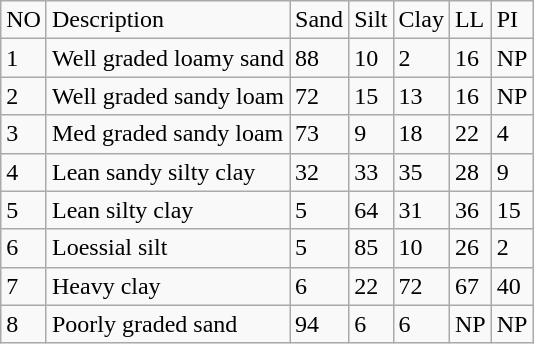<table class="wikitable">
<tr>
<td>NO</td>
<td>Description</td>
<td>Sand</td>
<td>Silt</td>
<td>Clay</td>
<td>LL</td>
<td>PI</td>
</tr>
<tr>
<td>1</td>
<td>Well graded loamy sand</td>
<td>88</td>
<td>10</td>
<td>2</td>
<td>16</td>
<td>NP</td>
</tr>
<tr>
<td>2</td>
<td>Well graded sandy loam</td>
<td>72</td>
<td>15</td>
<td>13</td>
<td>16</td>
<td>NP</td>
</tr>
<tr>
<td>3</td>
<td>Med graded sandy loam</td>
<td>73</td>
<td>9</td>
<td>18</td>
<td>22</td>
<td>4</td>
</tr>
<tr>
<td>4</td>
<td>Lean sandy silty clay</td>
<td>32</td>
<td>33</td>
<td>35</td>
<td>28</td>
<td>9</td>
</tr>
<tr>
<td>5</td>
<td>Lean silty clay</td>
<td>5</td>
<td>64</td>
<td>31</td>
<td>36</td>
<td>15</td>
</tr>
<tr>
<td>6</td>
<td>Loessial silt</td>
<td>5</td>
<td>85</td>
<td>10</td>
<td>26</td>
<td>2</td>
</tr>
<tr>
<td>7</td>
<td>Heavy clay</td>
<td>6</td>
<td>22</td>
<td>72</td>
<td>67</td>
<td>40</td>
</tr>
<tr>
<td>8</td>
<td>Poorly graded sand</td>
<td>94</td>
<td>6</td>
<td>6</td>
<td>NP</td>
<td>NP</td>
</tr>
</table>
